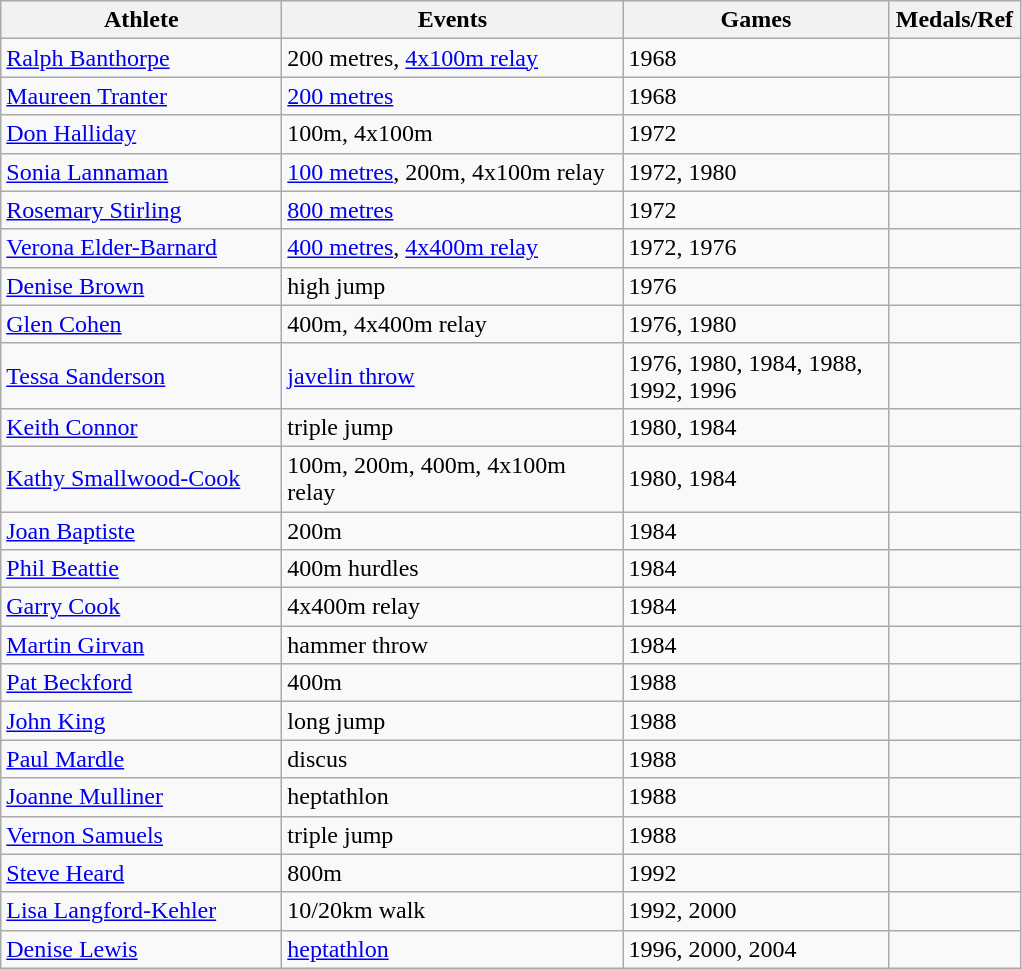<table class="wikitable">
<tr>
<th width=180>Athlete</th>
<th width=220>Events</th>
<th width=170>Games</th>
<th width=80>Medals/Ref</th>
</tr>
<tr>
<td><a href='#'>Ralph Banthorpe</a></td>
<td>200 metres, <a href='#'>4x100m relay</a></td>
<td>1968</td>
<td></td>
</tr>
<tr>
<td><a href='#'>Maureen Tranter</a></td>
<td><a href='#'>200 metres</a></td>
<td>1968</td>
<td></td>
</tr>
<tr>
<td><a href='#'>Don Halliday</a></td>
<td>100m, 4x100m</td>
<td>1972</td>
<td></td>
</tr>
<tr>
<td><a href='#'>Sonia Lannaman</a></td>
<td><a href='#'>100 metres</a>, 200m, 4x100m relay</td>
<td>1972, 1980</td>
<td></td>
</tr>
<tr>
<td><a href='#'>Rosemary Stirling</a></td>
<td><a href='#'>800 metres</a></td>
<td>1972</td>
<td></td>
</tr>
<tr>
<td><a href='#'>Verona Elder-Barnard</a></td>
<td><a href='#'>400 metres</a>, <a href='#'>4x400m relay</a></td>
<td>1972, 1976</td>
<td></td>
</tr>
<tr>
<td><a href='#'>Denise Brown</a></td>
<td>high jump</td>
<td>1976</td>
<td></td>
</tr>
<tr>
<td><a href='#'>Glen Cohen</a></td>
<td>400m, 4x400m relay</td>
<td>1976, 1980</td>
<td></td>
</tr>
<tr>
<td><a href='#'>Tessa Sanderson</a></td>
<td><a href='#'>javelin throw</a></td>
<td>1976, 1980, 1984, 1988, 1992, 1996</td>
<td></td>
</tr>
<tr>
<td><a href='#'>Keith Connor</a></td>
<td>triple jump</td>
<td>1980, 1984</td>
<td></td>
</tr>
<tr>
<td><a href='#'>Kathy Smallwood-Cook</a></td>
<td>100m, 200m, 400m, 4x100m relay</td>
<td>1980, 1984</td>
<td></td>
</tr>
<tr>
<td><a href='#'>Joan Baptiste</a></td>
<td>200m</td>
<td>1984</td>
<td></td>
</tr>
<tr>
<td><a href='#'>Phil Beattie</a></td>
<td>400m hurdles</td>
<td>1984</td>
<td></td>
</tr>
<tr>
<td><a href='#'>Garry Cook</a></td>
<td>4x400m relay</td>
<td>1984</td>
<td></td>
</tr>
<tr>
<td><a href='#'>Martin Girvan</a></td>
<td>hammer throw</td>
<td>1984</td>
<td></td>
</tr>
<tr>
<td><a href='#'>Pat Beckford</a></td>
<td>400m</td>
<td>1988</td>
<td></td>
</tr>
<tr>
<td><a href='#'>John King</a></td>
<td>long jump</td>
<td>1988</td>
<td></td>
</tr>
<tr>
<td><a href='#'>Paul Mardle</a></td>
<td>discus</td>
<td>1988</td>
<td></td>
</tr>
<tr>
<td><a href='#'>Joanne Mulliner</a></td>
<td>heptathlon</td>
<td>1988</td>
<td></td>
</tr>
<tr>
<td><a href='#'>Vernon Samuels</a></td>
<td>triple jump</td>
<td>1988</td>
<td></td>
</tr>
<tr>
<td><a href='#'>Steve Heard</a></td>
<td>800m</td>
<td>1992</td>
<td></td>
</tr>
<tr>
<td><a href='#'>Lisa Langford-Kehler</a></td>
<td>10/20km walk</td>
<td>1992, 2000</td>
<td></td>
</tr>
<tr>
<td><a href='#'>Denise Lewis</a></td>
<td><a href='#'>heptathlon</a></td>
<td>1996, 2000, 2004</td>
<td></td>
</tr>
</table>
